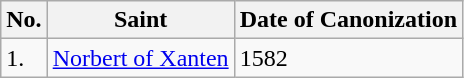<table class="wikitable">
<tr>
<th>No.</th>
<th>Saint</th>
<th>Date of Canonization</th>
</tr>
<tr>
<td>1.</td>
<td><a href='#'>Norbert of Xanten</a></td>
<td>1582</td>
</tr>
</table>
